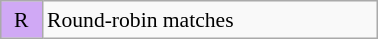<table class="wikitable" style="margin:0.5em auto; font-size:90%; line-height:1.25em;" width=20%;>
<tr>
<td style="background-color:#D0A9F5;text-align:center;">R</td>
<td>Round-robin matches</td>
</tr>
</table>
